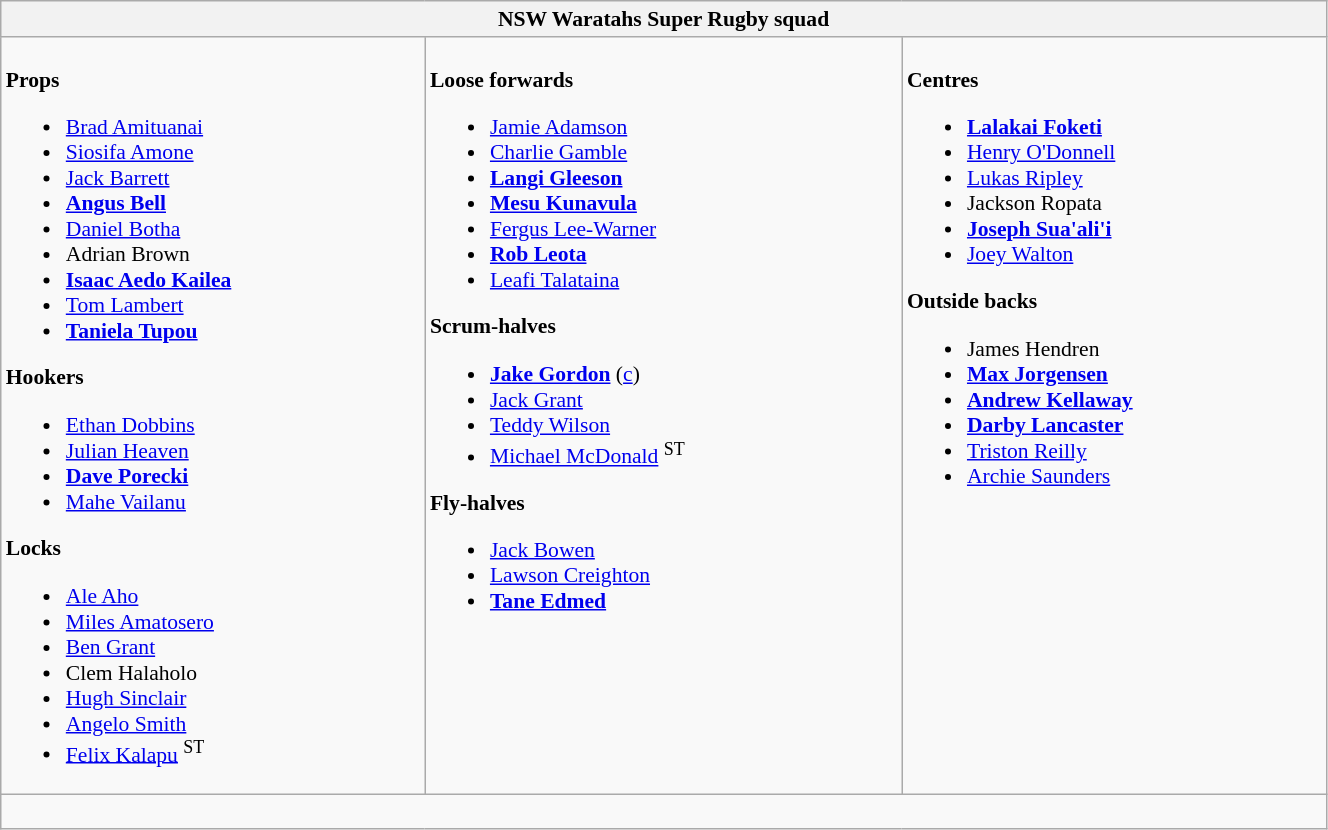<table class="wikitable" style="text-align:left; font-size:90%; min-width:70%">
<tr>
<th colspan="100%">NSW Waratahs Super Rugby squad</th>
</tr>
<tr valign="top">
<td><br><strong>Props</strong><ul><li> <a href='#'>Brad Amituanai</a></li><li> <a href='#'>Siosifa Amone</a></li><li> <a href='#'>Jack Barrett</a></li><li> <strong><a href='#'>Angus Bell</a></strong></li><li> <a href='#'>Daniel Botha</a></li><li> Adrian Brown</li><li> <strong><a href='#'>Isaac Aedo Kailea</a></strong></li><li> <a href='#'>Tom Lambert</a></li><li> <strong><a href='#'>Taniela Tupou</a></strong></li></ul><strong>Hookers</strong><ul><li> <a href='#'>Ethan Dobbins</a></li><li> <a href='#'>Julian Heaven</a></li><li> <strong><a href='#'>Dave Porecki</a></strong></li><li> <a href='#'>Mahe Vailanu</a></li></ul><strong>Locks</strong><ul><li> <a href='#'>Ale Aho</a></li><li> <a href='#'>Miles Amatosero</a></li><li> <a href='#'>Ben Grant</a></li><li> Clem Halaholo</li><li> <a href='#'>Hugh Sinclair</a></li><li> <a href='#'>Angelo Smith</a></li><li> <a href='#'>Felix Kalapu</a> <sup>ST</sup> </li></ul></td>
<td><br><strong>Loose forwards</strong><ul><li> <a href='#'>Jamie Adamson</a></li><li> <a href='#'>Charlie Gamble</a></li><li> <strong><a href='#'>Langi Gleeson</a></strong></li><li> <strong><a href='#'>Mesu Kunavula</a></strong></li><li> <a href='#'>Fergus Lee-Warner</a></li><li> <strong><a href='#'>Rob Leota</a></strong></li><li> <a href='#'>Leafi Talataina</a></li></ul><strong>Scrum-halves</strong><ul><li> <strong><a href='#'>Jake Gordon</a></strong> (<a href='#'>c</a>)</li><li> <a href='#'>Jack Grant</a></li><li> <a href='#'>Teddy Wilson</a></li><li> <a href='#'>Michael McDonald</a> <sup>ST</sup> </li></ul><strong>Fly-halves</strong><ul><li> <a href='#'>Jack Bowen</a></li><li> <a href='#'>Lawson Creighton</a></li><li> <strong><a href='#'>Tane Edmed</a></strong></li></ul></td>
<td><br><strong>Centres</strong><ul><li> <strong><a href='#'>Lalakai Foketi</a></strong></li><li> <a href='#'>Henry O'Donnell</a></li><li> <a href='#'>Lukas Ripley</a></li><li> Jackson Ropata</li><li> <strong><a href='#'>Joseph Sua'ali'i</a></strong></li><li> <a href='#'>Joey Walton</a></li></ul><strong>Outside backs</strong><ul><li> James Hendren</li><li> <strong><a href='#'>Max Jorgensen</a></strong></li><li> <strong><a href='#'>Andrew Kellaway</a></strong></li><li> <strong><a href='#'>Darby Lancaster</a></strong></li><li> <a href='#'>Triston Reilly</a></li><li> <a href='#'>Archie Saunders</a></li></ul></td>
</tr>
<tr>
<td colspan="100%" style="text-align:center;"><br></td>
</tr>
</table>
